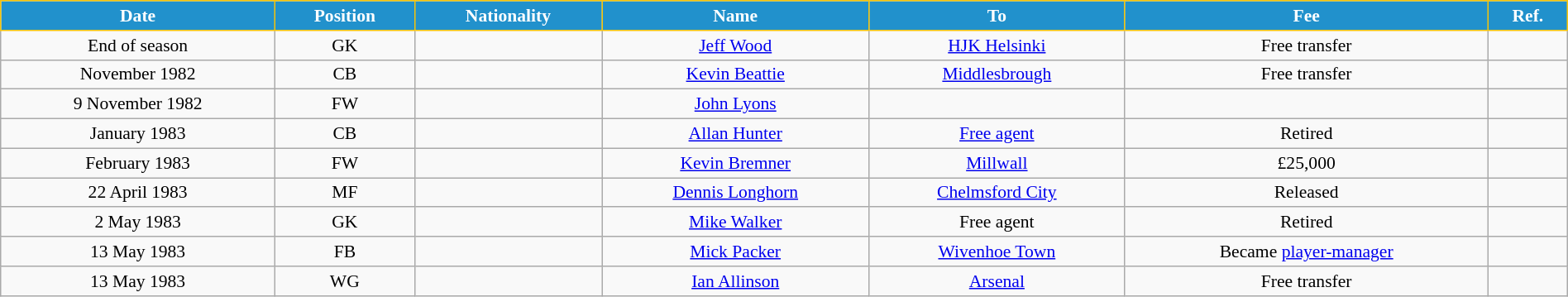<table class="wikitable" style="text-align:center; font-size:90%; width:100%;">
<tr>
<th style="background:#2191CC; color:white; border:1px solid #F7C408; text-align:center;">Date</th>
<th style="background:#2191CC; color:white; border:1px solid #F7C408; text-align:center;">Position</th>
<th style="background:#2191CC; color:white; border:1px solid #F7C408; text-align:center;">Nationality</th>
<th style="background:#2191CC; color:white; border:1px solid #F7C408; text-align:center;">Name</th>
<th style="background:#2191CC; color:white; border:1px solid #F7C408; text-align:center;">To</th>
<th style="background:#2191CC; color:white; border:1px solid #F7C408; text-align:center;">Fee</th>
<th style="background:#2191CC; color:white; border:1px solid #F7C408; text-align:center;">Ref.</th>
</tr>
<tr>
<td>End of season</td>
<td>GK</td>
<td></td>
<td><a href='#'>Jeff Wood</a></td>
<td> <a href='#'>HJK Helsinki</a></td>
<td>Free transfer</td>
<td></td>
</tr>
<tr>
<td>November 1982</td>
<td>CB</td>
<td></td>
<td><a href='#'>Kevin Beattie</a></td>
<td> <a href='#'>Middlesbrough</a></td>
<td>Free transfer</td>
<td></td>
</tr>
<tr>
<td>9 November 1982</td>
<td>FW</td>
<td></td>
<td><a href='#'>John Lyons</a></td>
<td></td>
<td></td>
<td></td>
</tr>
<tr>
<td>January 1983</td>
<td>CB</td>
<td></td>
<td><a href='#'>Allan Hunter</a></td>
<td><a href='#'>Free agent</a></td>
<td>Retired</td>
<td></td>
</tr>
<tr>
<td>February 1983</td>
<td>FW</td>
<td></td>
<td><a href='#'>Kevin Bremner</a></td>
<td> <a href='#'>Millwall</a></td>
<td>£25,000</td>
<td></td>
</tr>
<tr>
<td>22 April 1983</td>
<td>MF</td>
<td></td>
<td><a href='#'>Dennis Longhorn</a></td>
<td> <a href='#'>Chelmsford City</a></td>
<td>Released</td>
<td></td>
</tr>
<tr>
<td>2 May 1983</td>
<td>GK</td>
<td></td>
<td><a href='#'>Mike Walker</a></td>
<td>Free agent</td>
<td>Retired</td>
<td></td>
</tr>
<tr>
<td>13 May 1983</td>
<td>FB</td>
<td></td>
<td><a href='#'>Mick Packer</a></td>
<td> <a href='#'>Wivenhoe Town</a></td>
<td>Became <a href='#'>player-manager</a></td>
<td></td>
</tr>
<tr>
<td>13 May 1983</td>
<td>WG</td>
<td></td>
<td><a href='#'>Ian Allinson</a></td>
<td> <a href='#'>Arsenal</a></td>
<td>Free transfer</td>
<td></td>
</tr>
</table>
